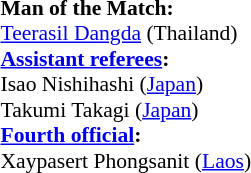<table width=50% style="font-size:90%;">
<tr>
<td><br><strong>Man of the Match:</strong>	
<br><a href='#'>Teerasil Dangda</a> (Thailand)<br><strong><a href='#'>Assistant referees</a>:</strong>
<br>Isao Nishihashi (<a href='#'>Japan</a>)
<br>Takumi Takagi (<a href='#'>Japan</a>)
<br><strong><a href='#'>Fourth official</a>:</strong>
<br>Xaypasert Phongsanit (<a href='#'>Laos</a>)</td>
</tr>
</table>
